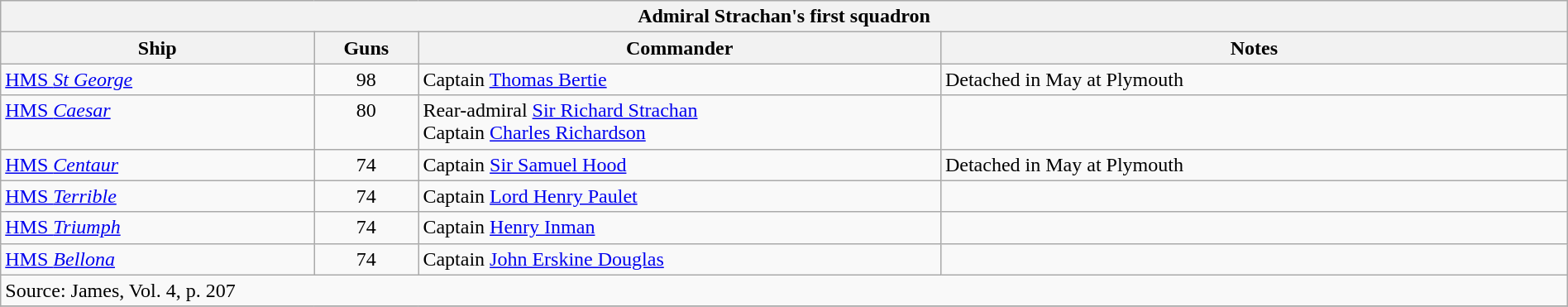<table class="wikitable" width=100%>
<tr valign="top">
<th colspan="11" bgcolor="white">Admiral Strachan's first squadron</th>
</tr>
<tr valign="top"|- valign="top">
<th width=15%; align= center>Ship</th>
<th width=5%; align= center>Guns</th>
<th width=25%; align= center>Commander</th>
<th width=30%; align= center>Notes</th>
</tr>
<tr valign="top">
<td align= left><a href='#'>HMS <em>St George</em></a></td>
<td align= center>98</td>
<td align= left>Captain <a href='#'>Thomas Bertie</a></td>
<td align= left>Detached in May at Plymouth</td>
</tr>
<tr valign="top">
<td align= left><a href='#'>HMS <em>Caesar</em></a></td>
<td align= center>80</td>
<td align= left>Rear-admiral <a href='#'>Sir Richard Strachan</a><br> Captain <a href='#'>Charles Richardson</a></td>
<td align= left></td>
</tr>
<tr valign="top">
<td align= left><a href='#'>HMS <em>Centaur</em></a></td>
<td align= center>74</td>
<td align= left>Captain <a href='#'>Sir Samuel Hood</a></td>
<td align= left>Detached in May at Plymouth</td>
</tr>
<tr valign="top">
<td align= left><a href='#'>HMS <em>Terrible</em></a></td>
<td align= center>74</td>
<td align= left>Captain <a href='#'>Lord Henry Paulet</a></td>
<td align= left></td>
</tr>
<tr valign="top">
<td align= left><a href='#'>HMS <em>Triumph</em></a></td>
<td align= center>74</td>
<td align= left>Captain <a href='#'>Henry Inman</a></td>
<td align= left></td>
</tr>
<tr valign="top">
<td align= left><a href='#'>HMS <em>Bellona</em></a></td>
<td align= center>74</td>
<td align= left>Captain <a href='#'>John Erskine Douglas</a></td>
<td align= left></td>
</tr>
<tr valign="top">
<td colspan="9" align="left">Source: James, Vol. 4, p. 207</td>
</tr>
<tr>
</tr>
</table>
